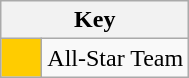<table class="wikitable" style="text-align: center;">
<tr>
<th colspan=2>Key</th>
</tr>
<tr>
<td style="background:#FFCC00; width:20px;"></td>
<td align=left>All-Star Team</td>
</tr>
</table>
